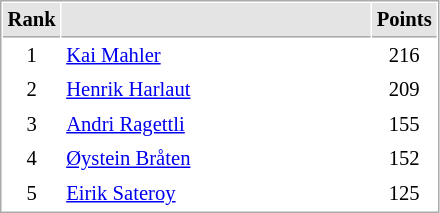<table cellspacing="1" cellpadding="3" style="border:1px solid #aaa; font-size:86%;">
<tr style="background:#e4e4e4;">
<th style="border-bottom:1px solid #aaa; width:10px;">Rank</th>
<th style="border-bottom:1px solid #aaa; width:200px;"></th>
<th style="border-bottom:1px solid #aaa; width:20px;">Points</th>
</tr>
<tr>
<td align=center>1</td>
<td> <a href='#'>Kai Mahler</a></td>
<td align=center>216</td>
</tr>
<tr>
<td align=center>2</td>
<td> <a href='#'>Henrik Harlaut</a></td>
<td align=center>209</td>
</tr>
<tr>
<td align=center>3</td>
<td> <a href='#'>Andri Ragettli</a></td>
<td align=center>155</td>
</tr>
<tr>
<td align=center>4</td>
<td> <a href='#'>Øystein Bråten</a></td>
<td align=center>152</td>
</tr>
<tr>
<td align=center>5</td>
<td> <a href='#'>Eirik Sateroy</a></td>
<td align=center>125</td>
</tr>
</table>
